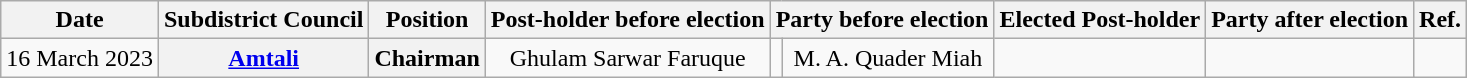<table class="wikitable sortable" style="text-align:center;">
<tr>
<th>Date</th>
<th>Subdistrict Council</th>
<th>Position</th>
<th>Post-holder before election</th>
<th colspan="2">Party before election</th>
<th>Elected  Post-holder</th>
<th colspan="2">Party after election</th>
<th>Ref.</th>
</tr>
<tr>
<td>16 March 2023</td>
<th><a href='#'>Amtali</a></th>
<th>Chairman </th>
<td>Ghulam Sarwar Faruque</td>
<td></td>
<td>M. A. Quader Miah</td>
<td></td>
<td></td>
</tr>
</table>
